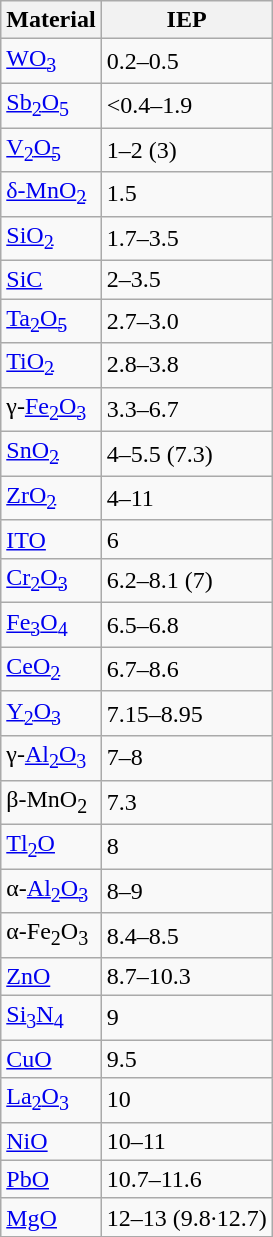<table class="wikitable sortable">
<tr>
<th>Material</th>
<th>IEP</th>
</tr>
<tr>
<td><a href='#'>WO<sub>3</sub></a></td>
<td>0.2–0.5</td>
</tr>
<tr>
<td><a href='#'>Sb<sub>2</sub>O<sub>5</sub></a></td>
<td><0.4–1.9</td>
</tr>
<tr>
<td><a href='#'>V<sub>2</sub>O<sub>5</sub></a></td>
<td>1–2 (3)</td>
</tr>
<tr>
<td><a href='#'>δ-MnO<sub>2</sub></a></td>
<td>1.5</td>
</tr>
<tr>
<td><a href='#'>SiO<sub>2</sub></a></td>
<td>1.7–3.5</td>
</tr>
<tr>
<td><a href='#'>SiC</a></td>
<td>2–3.5</td>
</tr>
<tr>
<td><a href='#'>Ta<sub>2</sub>O<sub>5</sub></a></td>
<td>2.7–3.0</td>
</tr>
<tr>
<td><a href='#'>TiO<sub>2</sub></a></td>
<td>2.8–3.8</td>
</tr>
<tr>
<td>γ-<a href='#'>Fe<sub>2</sub>O<sub>3</sub></a></td>
<td>3.3–6.7</td>
</tr>
<tr>
<td><a href='#'>SnO<sub>2</sub></a></td>
<td>4–5.5 (7.3)</td>
</tr>
<tr>
<td><a href='#'>ZrO<sub>2</sub></a></td>
<td>4–11</td>
</tr>
<tr>
<td><a href='#'>ITO</a></td>
<td>6</td>
</tr>
<tr>
<td><a href='#'>Cr<sub>2</sub>O<sub>3</sub></a></td>
<td>6.2–8.1 (7)</td>
</tr>
<tr>
<td><a href='#'>Fe<sub>3</sub>O<sub>4</sub></a></td>
<td>6.5–6.8</td>
</tr>
<tr>
<td><a href='#'>CeO<sub>2</sub></a></td>
<td>6.7–8.6</td>
</tr>
<tr>
<td><a href='#'>Y<sub>2</sub>O<sub>3</sub></a></td>
<td>7.15–8.95</td>
</tr>
<tr>
<td>γ-<a href='#'>Al<sub>2</sub>O<sub>3</sub></a></td>
<td>7–8</td>
</tr>
<tr>
<td>β-MnO<sub>2</sub></td>
<td>7.3</td>
</tr>
<tr>
<td><a href='#'>Tl<sub>2</sub>O</a></td>
<td>8</td>
</tr>
<tr>
<td>α-<a href='#'>Al<sub>2</sub>O<sub>3</sub></a></td>
<td>8–9</td>
</tr>
<tr>
<td>α-Fe<sub>2</sub>O<sub>3</sub></td>
<td>8.4–8.5</td>
</tr>
<tr>
<td><a href='#'>ZnO</a></td>
<td>8.7–10.3</td>
</tr>
<tr>
<td><a href='#'>Si<sub>3</sub>N<sub>4</sub></a></td>
<td>9</td>
</tr>
<tr>
<td><a href='#'>CuO</a></td>
<td>9.5</td>
</tr>
<tr>
<td><a href='#'>La<sub>2</sub>O<sub>3</sub></a></td>
<td>10</td>
</tr>
<tr>
<td><a href='#'>NiO</a></td>
<td>10–11</td>
</tr>
<tr>
<td><a href='#'>PbO</a></td>
<td>10.7–11.6</td>
</tr>
<tr>
<td><a href='#'>MgO</a></td>
<td>12–13 (9.8·12.7)</td>
</tr>
<tr>
</tr>
</table>
